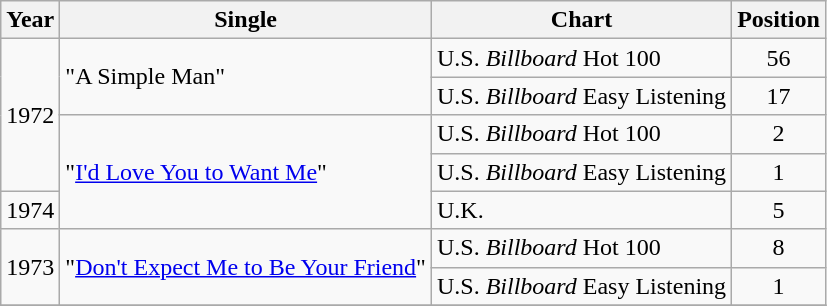<table class="wikitable">
<tr>
<th>Year</th>
<th>Single</th>
<th>Chart</th>
<th>Position</th>
</tr>
<tr>
<td rowspan="4">1972</td>
<td rowspan="2">"A Simple Man"</td>
<td>U.S. <em>Billboard</em> Hot 100</td>
<td align="center">56</td>
</tr>
<tr>
<td>U.S. <em>Billboard</em> Easy Listening</td>
<td align="center">17</td>
</tr>
<tr>
<td rowspan="3">"<a href='#'>I'd Love You to Want Me</a>"</td>
<td>U.S. <em>Billboard</em> Hot 100</td>
<td align="center">2</td>
</tr>
<tr>
<td>U.S. <em>Billboard</em> Easy Listening</td>
<td align="center">1</td>
</tr>
<tr>
<td>1974</td>
<td>U.K.</td>
<td align="center">5</td>
</tr>
<tr>
<td rowspan="2">1973</td>
<td rowspan="2">"<a href='#'>Don't Expect Me to Be Your Friend</a>"</td>
<td>U.S. <em>Billboard</em> Hot 100</td>
<td align="center">8</td>
</tr>
<tr>
<td>U.S. <em>Billboard</em> Easy Listening</td>
<td align="center">1</td>
</tr>
<tr>
</tr>
</table>
